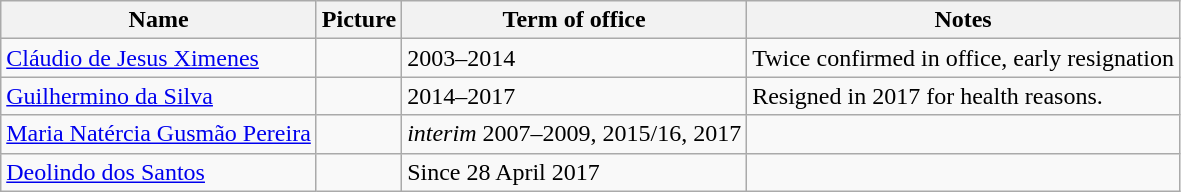<table class="wikitable">
<tr>
<th>Name</th>
<th>Picture</th>
<th>Term of office</th>
<th>Notes</th>
</tr>
<tr>
<td><a href='#'>Cláudio de Jesus Ximenes</a></td>
<td></td>
<td>2003–2014</td>
<td>Twice confirmed in office, early resignation</td>
</tr>
<tr>
<td><a href='#'>Guilhermino da Silva</a></td>
<td></td>
<td>2014–2017</td>
<td>Resigned in 2017 for health reasons.</td>
</tr>
<tr>
<td><a href='#'>Maria Natércia Gusmão Pereira</a></td>
<td></td>
<td><em>interim</em> 2007–2009, 2015/16, 2017</td>
<td></td>
</tr>
<tr>
<td><a href='#'>Deolindo dos Santos</a></td>
<td></td>
<td>Since 28 April 2017</td>
<td></td>
</tr>
</table>
